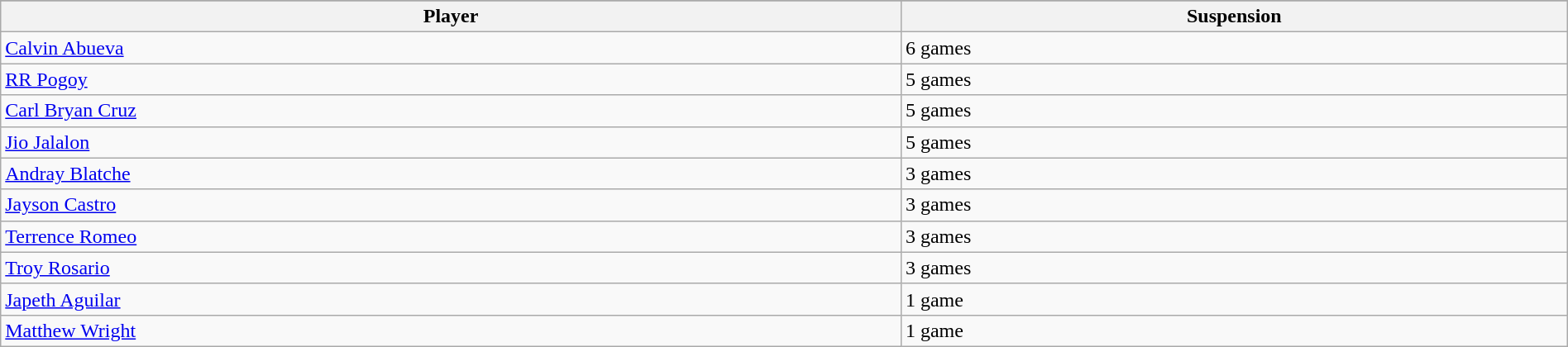<table class="wikitable sortable"  width=100%>
<tr>
</tr>
<tr>
<th>Player</th>
<th>Suspension</th>
</tr>
<tr>
<td><a href='#'>Calvin Abueva</a></td>
<td>6 games</td>
</tr>
<tr>
<td><a href='#'>RR Pogoy</a></td>
<td>5 games</td>
</tr>
<tr>
<td><a href='#'>Carl Bryan Cruz</a></td>
<td>5 games</td>
</tr>
<tr>
<td><a href='#'>Jio Jalalon</a></td>
<td>5 games</td>
</tr>
<tr>
<td><a href='#'>Andray Blatche</a></td>
<td>3 games</td>
</tr>
<tr>
<td><a href='#'>Jayson Castro</a></td>
<td>3 games</td>
</tr>
<tr>
<td><a href='#'>Terrence Romeo</a></td>
<td>3 games</td>
</tr>
<tr>
<td><a href='#'>Troy Rosario</a></td>
<td>3 games</td>
</tr>
<tr>
<td><a href='#'>Japeth Aguilar</a></td>
<td>1 game</td>
</tr>
<tr>
<td><a href='#'>Matthew Wright</a></td>
<td>1 game</td>
</tr>
</table>
